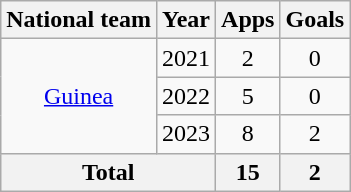<table class="wikitable" style="text-align: center;">
<tr>
<th>National team</th>
<th>Year</th>
<th>Apps</th>
<th>Goals</th>
</tr>
<tr>
<td rowspan="3"><a href='#'>Guinea</a></td>
<td>2021</td>
<td>2</td>
<td>0</td>
</tr>
<tr>
<td>2022</td>
<td>5</td>
<td>0</td>
</tr>
<tr>
<td>2023</td>
<td>8</td>
<td>2</td>
</tr>
<tr>
<th colspan="2">Total</th>
<th>15</th>
<th>2</th>
</tr>
</table>
